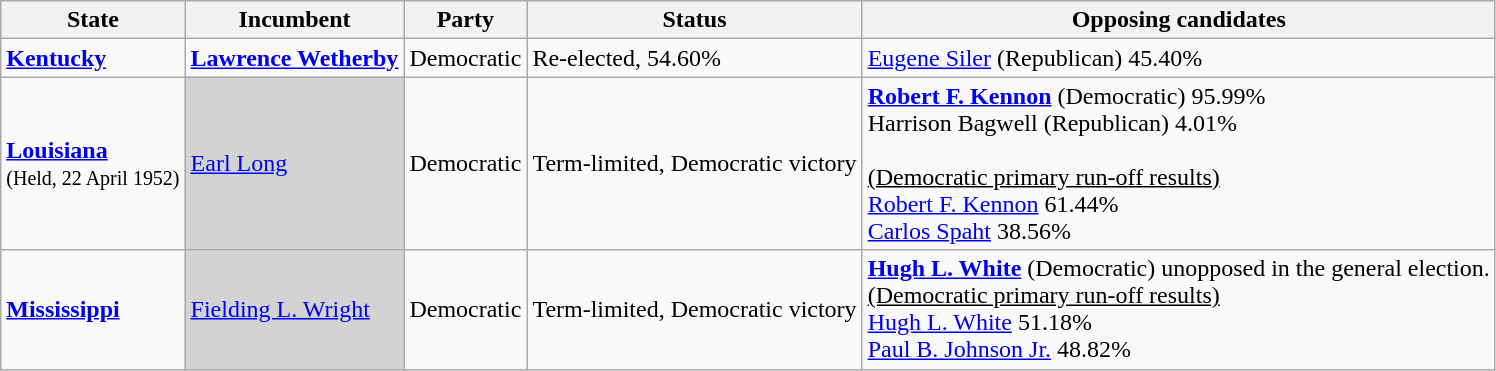<table class="wikitable">
<tr>
<th>State</th>
<th>Incumbent</th>
<th>Party</th>
<th>Status</th>
<th>Opposing candidates</th>
</tr>
<tr>
<td><strong><a href='#'>Kentucky</a></strong></td>
<td><strong><a href='#'>Lawrence Wetherby</a></strong></td>
<td>Democratic</td>
<td>Re-elected, 54.60%</td>
<td><a href='#'>Eugene Siler</a> (Republican) 45.40%<br></td>
</tr>
<tr>
<td><strong><a href='#'>Louisiana</a></strong><br><small>(Held, 22 April 1952)</small><br></td>
<td bgcolor="lightgrey"><a href='#'>Earl Long</a></td>
<td>Democratic</td>
<td>Term-limited, Democratic victory</td>
<td><strong><a href='#'>Robert F. Kennon</a></strong> (Democratic) 95.99%<br>Harrison Bagwell (Republican) 4.01%<br><br><u>(Democratic primary run-off results)</u><br><a href='#'>Robert F. Kennon</a> 61.44%<br><a href='#'>Carlos Spaht</a> 38.56%<br></td>
</tr>
<tr>
<td><strong><a href='#'>Mississippi</a></strong></td>
<td bgcolor="lightgrey"><a href='#'>Fielding L. Wright</a></td>
<td>Democratic</td>
<td>Term-limited, Democratic victory</td>
<td><strong><a href='#'>Hugh L. White</a></strong> (Democratic) unopposed in the general election.<br><u>(Democratic primary run-off results)</u><br><a href='#'>Hugh L. White</a> 51.18%<br><a href='#'>Paul B. Johnson Jr.</a> 48.82%<br></td>
</tr>
</table>
